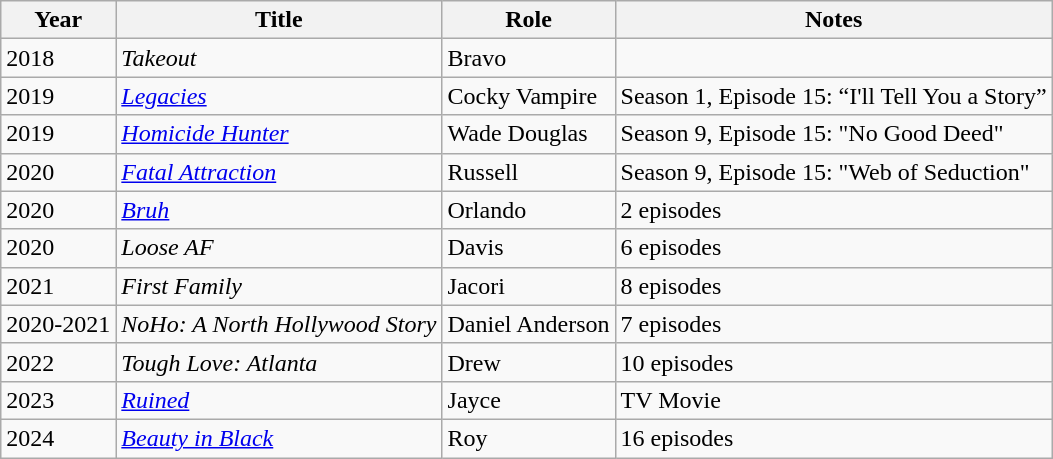<table class="wikitable sortable">
<tr>
<th>Year</th>
<th>Title</th>
<th>Role</th>
<th class="unsortable">Notes</th>
</tr>
<tr>
<td>2018</td>
<td><em>Takeout</em></td>
<td>Bravo</td>
<td></td>
</tr>
<tr>
<td>2019</td>
<td><em><a href='#'>Legacies</a></em></td>
<td>Cocky Vampire</td>
<td>Season 1, Episode 15: “I'll Tell You a Story”</td>
</tr>
<tr>
<td>2019</td>
<td><em><a href='#'>Homicide Hunter</a></em></td>
<td>Wade Douglas</td>
<td>Season 9, Episode 15: "No Good Deed"</td>
</tr>
<tr>
<td>2020</td>
<td><em><a href='#'>Fatal Attraction</a></em></td>
<td>Russell</td>
<td>Season 9, Episode 15: "Web of Seduction"</td>
</tr>
<tr>
<td>2020</td>
<td><em><a href='#'>Bruh</a></em></td>
<td>Orlando</td>
<td>2 episodes</td>
</tr>
<tr>
<td>2020</td>
<td><em>Loose AF</em></td>
<td>Davis</td>
<td>6 episodes</td>
</tr>
<tr>
<td>2021</td>
<td><em>First Family</em></td>
<td>Jacori</td>
<td>8 episodes</td>
</tr>
<tr>
<td>2020-2021</td>
<td><em>NoHo: A North Hollywood Story</em></td>
<td>Daniel Anderson</td>
<td>7 episodes</td>
</tr>
<tr>
<td>2022</td>
<td><em>Tough Love: Atlanta</em></td>
<td>Drew</td>
<td>10 episodes</td>
</tr>
<tr>
<td>2023</td>
<td><em><a href='#'>Ruined</a></em></td>
<td>Jayce</td>
<td>TV Movie</td>
</tr>
<tr>
<td>2024</td>
<td><em><a href='#'>Beauty in Black</a></em></td>
<td>Roy</td>
<td>16 episodes</td>
</tr>
</table>
